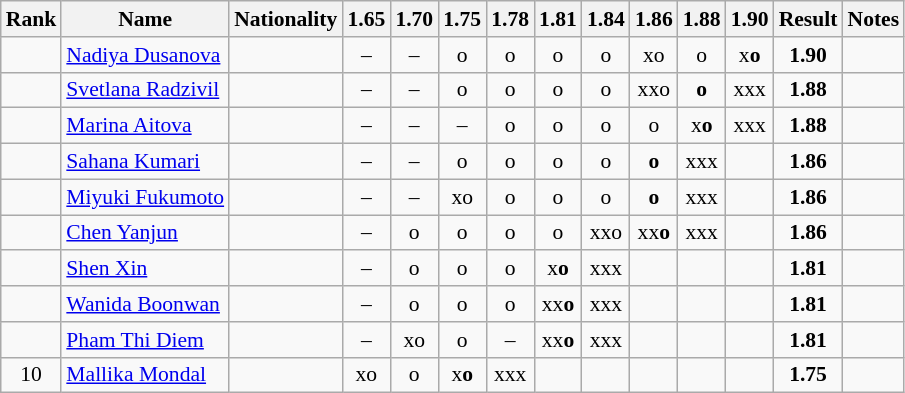<table class="wikitable sortable" style="text-align:center;font-size:90%">
<tr>
<th>Rank</th>
<th>Name</th>
<th>Nationality</th>
<th>1.65</th>
<th>1.70</th>
<th>1.75</th>
<th>1.78</th>
<th>1.81</th>
<th>1.84</th>
<th>1.86</th>
<th>1.88</th>
<th>1.90</th>
<th>Result</th>
<th>Notes</th>
</tr>
<tr>
<td></td>
<td align=left><a href='#'>Nadiya Dusanova</a></td>
<td align=left></td>
<td>–</td>
<td>–</td>
<td>o</td>
<td>o</td>
<td>o</td>
<td>o</td>
<td>xo</td>
<td>o</td>
<td>x<strong>o</strong></td>
<td><strong>1.90</strong></td>
<td></td>
</tr>
<tr>
<td></td>
<td align=left><a href='#'>Svetlana Radzivil</a></td>
<td align=left></td>
<td>–</td>
<td>–</td>
<td>o</td>
<td>o</td>
<td>o</td>
<td>o</td>
<td>xxo</td>
<td><strong>o</strong></td>
<td>xxx</td>
<td><strong>1.88</strong></td>
<td></td>
</tr>
<tr>
<td></td>
<td align=left><a href='#'>Marina Aitova</a></td>
<td align=left></td>
<td>–</td>
<td>–</td>
<td>–</td>
<td>o</td>
<td>o</td>
<td>o</td>
<td>o</td>
<td>x<strong>o</strong></td>
<td>xxx</td>
<td><strong>1.88</strong></td>
<td></td>
</tr>
<tr>
<td></td>
<td align=left><a href='#'>Sahana Kumari</a></td>
<td align=left></td>
<td>–</td>
<td>–</td>
<td>o</td>
<td>o</td>
<td>o</td>
<td>o</td>
<td><strong>o</strong></td>
<td>xxx</td>
<td></td>
<td><strong>1.86</strong></td>
<td></td>
</tr>
<tr>
<td></td>
<td align=left><a href='#'>Miyuki Fukumoto</a></td>
<td align=left></td>
<td>–</td>
<td>–</td>
<td>xo</td>
<td>o</td>
<td>o</td>
<td>o</td>
<td><strong>o</strong></td>
<td>xxx</td>
<td></td>
<td><strong>1.86</strong></td>
<td></td>
</tr>
<tr>
<td></td>
<td align=left><a href='#'>Chen Yanjun</a></td>
<td align=left></td>
<td>–</td>
<td>o</td>
<td>o</td>
<td>o</td>
<td>o</td>
<td>xxo</td>
<td>xx<strong>o</strong></td>
<td>xxx</td>
<td></td>
<td><strong>1.86</strong></td>
<td></td>
</tr>
<tr>
<td></td>
<td align=left><a href='#'>Shen Xin</a></td>
<td align=left></td>
<td>–</td>
<td>o</td>
<td>o</td>
<td>o</td>
<td>x<strong>o</strong></td>
<td>xxx</td>
<td></td>
<td></td>
<td></td>
<td><strong>1.81</strong></td>
<td></td>
</tr>
<tr>
<td></td>
<td align=left><a href='#'>Wanida Boonwan</a></td>
<td align=left></td>
<td>–</td>
<td>o</td>
<td>o</td>
<td>o</td>
<td>xx<strong>o</strong></td>
<td>xxx</td>
<td></td>
<td></td>
<td></td>
<td><strong>1.81</strong></td>
<td></td>
</tr>
<tr>
<td></td>
<td align=left><a href='#'>Pham Thi Diem</a></td>
<td align=left></td>
<td>–</td>
<td>xo</td>
<td>o</td>
<td>–</td>
<td>xx<strong>o</strong></td>
<td>xxx</td>
<td></td>
<td></td>
<td></td>
<td><strong>1.81</strong></td>
<td></td>
</tr>
<tr>
<td>10</td>
<td align=left><a href='#'>Mallika Mondal</a></td>
<td align=left></td>
<td>xo</td>
<td>o</td>
<td>x<strong>o</strong></td>
<td>xxx</td>
<td></td>
<td></td>
<td></td>
<td></td>
<td></td>
<td><strong>1.75</strong></td>
<td></td>
</tr>
</table>
